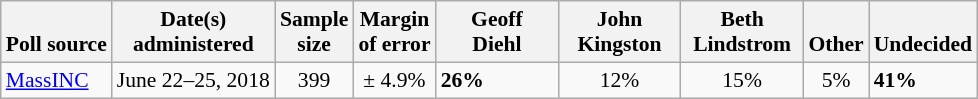<table class="wikitable" style="font-size:90%">
<tr valign=bottom>
<th>Poll source</th>
<th>Date(s)<br>administered</th>
<th>Sample<br>size</th>
<th>Margin<br>of error</th>
<th style="width:75px;">Geoff<br>Diehl</th>
<th style="width:75px;">John<br>Kingston</th>
<th style="width:75px;">Beth<br>Lindstrom</th>
<th>Other</th>
<th>Undecided</th>
</tr>
<tr>
<td><a href='#'>MassINC</a></td>
<td align=center>June 22–25, 2018</td>
<td align=center>399</td>
<td align=center>± 4.9%</td>
<td><strong>26%</strong></td>
<td align=center>12%</td>
<td align=center>15%</td>
<td align=center>5%</td>
<td><strong>41%</strong></td>
</tr>
</table>
